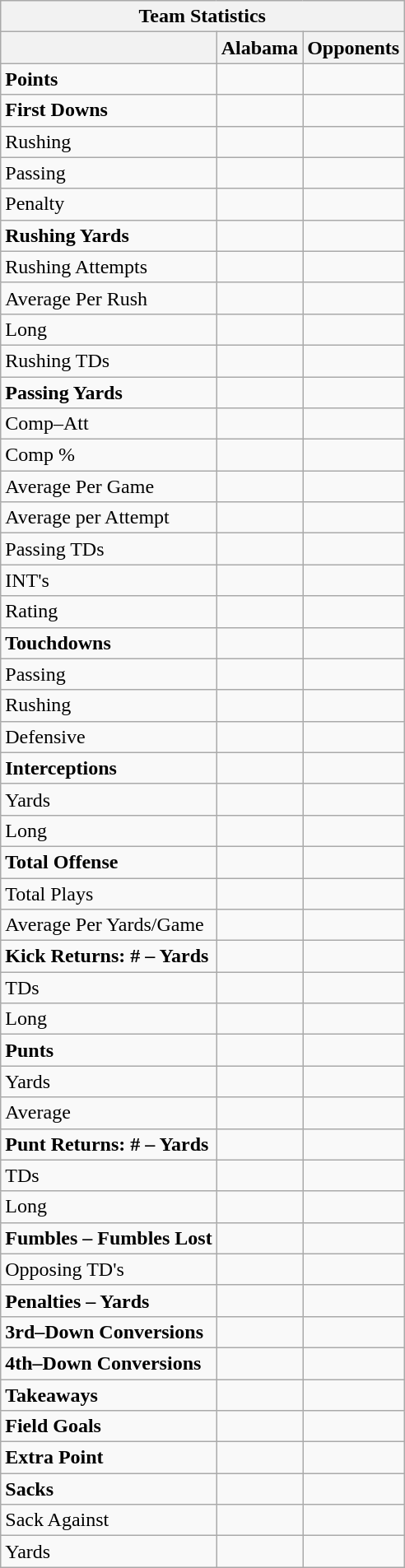<table class="wikitable collapsible collapsed">
<tr>
<th colspan="3">Team Statistics </th>
</tr>
<tr>
<th> </th>
<th>Alabama</th>
<th>Opponents</th>
</tr>
<tr>
<td><strong>Points</strong></td>
<td></td>
<td></td>
</tr>
<tr>
<td><strong>First Downs</strong></td>
<td></td>
<td></td>
</tr>
<tr>
<td>Rushing</td>
<td></td>
<td></td>
</tr>
<tr>
<td>Passing</td>
<td></td>
<td></td>
</tr>
<tr>
<td>Penalty</td>
<td></td>
<td></td>
</tr>
<tr>
<td><strong>Rushing Yards</strong></td>
<td></td>
<td></td>
</tr>
<tr>
<td>Rushing Attempts</td>
<td></td>
<td></td>
</tr>
<tr>
<td>Average Per Rush</td>
<td></td>
<td></td>
</tr>
<tr>
<td>Long</td>
<td></td>
<td></td>
</tr>
<tr>
<td>Rushing TDs</td>
<td></td>
<td></td>
</tr>
<tr>
<td><strong>Passing Yards</strong></td>
<td></td>
<td></td>
</tr>
<tr>
<td>Comp–Att</td>
<td></td>
<td></td>
</tr>
<tr>
<td>Comp %</td>
<td></td>
<td></td>
</tr>
<tr>
<td>Average Per Game</td>
<td></td>
<td></td>
</tr>
<tr>
<td>Average per Attempt</td>
<td></td>
<td></td>
</tr>
<tr>
<td>Passing TDs</td>
<td></td>
<td></td>
</tr>
<tr>
<td>INT's</td>
<td></td>
<td></td>
</tr>
<tr>
<td>Rating</td>
<td></td>
<td></td>
</tr>
<tr>
<td><strong>Touchdowns</strong></td>
<td></td>
<td></td>
</tr>
<tr>
<td>Passing</td>
<td></td>
<td></td>
</tr>
<tr>
<td>Rushing</td>
<td></td>
<td></td>
</tr>
<tr>
<td>Defensive</td>
<td></td>
<td></td>
</tr>
<tr>
<td><strong>Interceptions</strong></td>
<td></td>
<td></td>
</tr>
<tr>
<td>Yards</td>
<td></td>
<td></td>
</tr>
<tr>
<td>Long</td>
<td></td>
<td></td>
</tr>
<tr>
<td><strong>Total Offense</strong></td>
<td></td>
<td></td>
</tr>
<tr>
<td>Total Plays</td>
<td></td>
<td></td>
</tr>
<tr>
<td>Average Per Yards/Game</td>
<td></td>
<td></td>
</tr>
<tr>
<td><strong>Kick Returns: # – Yards</strong></td>
<td></td>
<td></td>
</tr>
<tr>
<td>TDs</td>
<td></td>
<td></td>
</tr>
<tr>
<td>Long</td>
<td></td>
<td></td>
</tr>
<tr>
<td><strong>Punts</strong></td>
<td></td>
<td></td>
</tr>
<tr>
<td>Yards</td>
<td></td>
<td></td>
</tr>
<tr>
<td>Average</td>
<td></td>
<td></td>
</tr>
<tr>
<td><strong>Punt Returns: # – Yards</strong></td>
<td></td>
<td></td>
</tr>
<tr>
<td>TDs</td>
<td></td>
<td></td>
</tr>
<tr>
<td>Long</td>
<td></td>
<td></td>
</tr>
<tr>
<td><strong>Fumbles – Fumbles Lost</strong></td>
<td></td>
<td></td>
</tr>
<tr>
<td>Opposing TD's</td>
<td></td>
<td></td>
</tr>
<tr>
<td><strong>Penalties – Yards</strong></td>
<td></td>
<td></td>
</tr>
<tr>
<td><strong>3rd–Down Conversions</strong></td>
<td></td>
<td></td>
</tr>
<tr>
<td><strong>4th–Down Conversions</strong></td>
<td></td>
<td></td>
</tr>
<tr>
<td><strong>Takeaways</strong></td>
<td></td>
<td></td>
</tr>
<tr>
<td><strong>Field Goals</strong></td>
<td></td>
<td></td>
</tr>
<tr>
<td><strong>Extra Point</strong></td>
<td></td>
<td></td>
</tr>
<tr>
<td><strong>Sacks</strong></td>
<td></td>
<td></td>
</tr>
<tr>
<td>Sack Against</td>
<td></td>
<td></td>
</tr>
<tr>
<td>Yards</td>
<td></td>
<td></td>
</tr>
</table>
